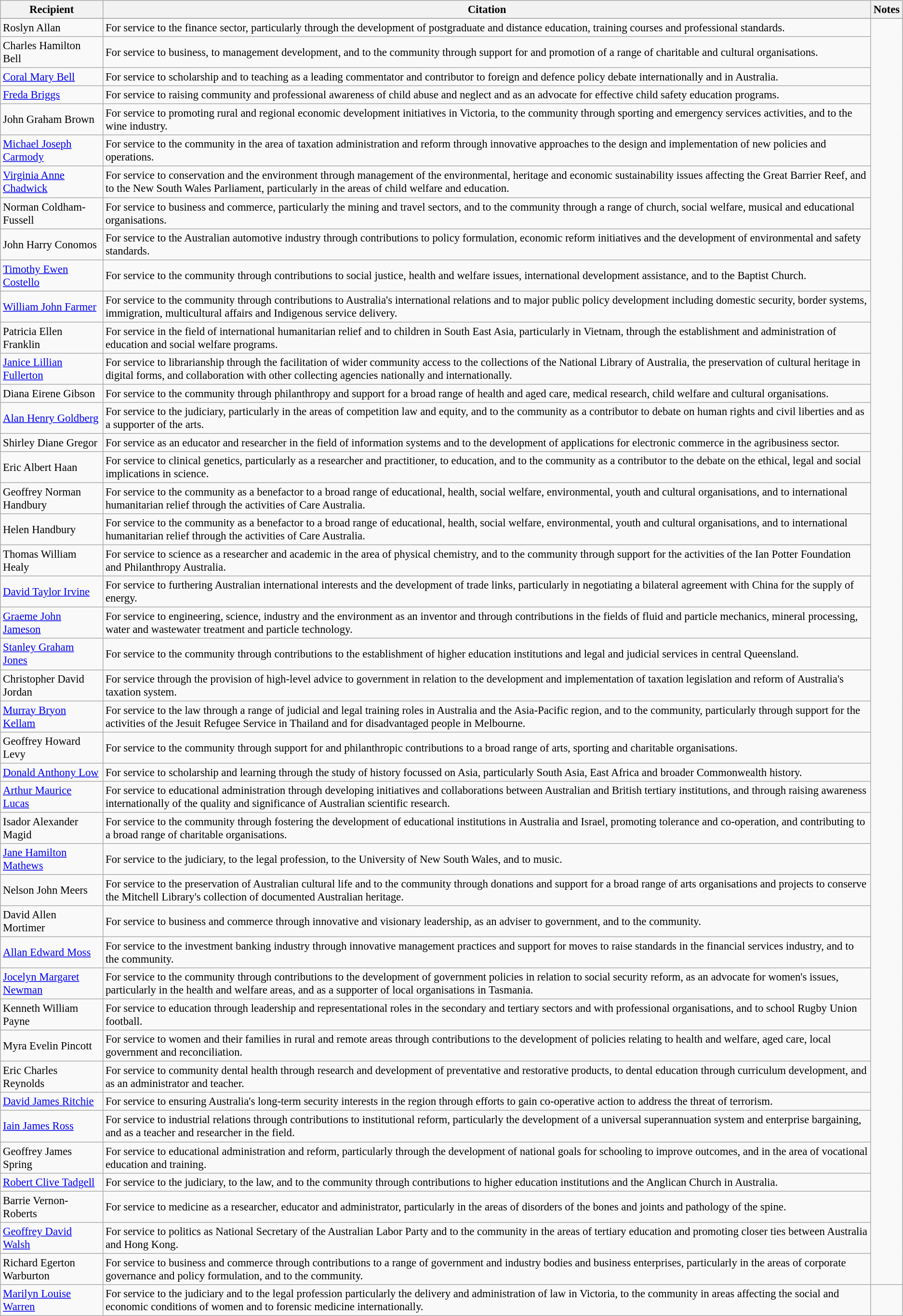<table class="wikitable" style="font-size:95%;">
<tr>
<th>Recipient</th>
<th>Citation</th>
<th>Notes</th>
</tr>
<tr>
</tr>
<tr>
<td>Roslyn Allan</td>
<td>For service to the finance sector, particularly through the development of postgraduate and distance education, training courses and professional standards.</td>
<td rowspan=44></td>
</tr>
<tr>
<td>Charles Hamilton Bell</td>
<td>For service to business, to management development, and to the community through support for and promotion of a range of charitable and cultural organisations.</td>
</tr>
<tr>
<td> <a href='#'>Coral Mary Bell</a></td>
<td>For service to scholarship and to teaching as a leading commentator and contributor to foreign and defence policy debate internationally and in Australia.</td>
</tr>
<tr>
<td> <a href='#'>Freda Briggs</a></td>
<td>For service to raising community and professional awareness of child abuse and neglect and as an advocate for effective child safety education programs.</td>
</tr>
<tr>
<td>John Graham Brown</td>
<td>For service to promoting rural and regional economic development initiatives in Victoria, to the community through sporting and emergency services activities, and to the wine industry.</td>
</tr>
<tr>
<td><a href='#'>Michael Joseph Carmody</a></td>
<td>For service to the community in the area of taxation administration and reform through innovative approaches to the design and implementation of new policies and operations.</td>
</tr>
<tr>
<td><a href='#'>Virginia Anne Chadwick</a></td>
<td>For service to conservation and the environment through management of the environmental, heritage and economic sustainability issues affecting the Great Barrier Reef, and to the New South Wales Parliament, particularly in the areas of child welfare and education.</td>
</tr>
<tr>
<td>Norman Coldham-Fussell</td>
<td>For service to business and commerce, particularly the mining and travel sectors, and to the community through a range of church, social welfare, musical and educational organisations.</td>
</tr>
<tr>
<td>John Harry Conomos</td>
<td>For service to the Australian automotive industry through contributions to policy formulation, economic reform initiatives and the development of environmental and safety standards.</td>
</tr>
<tr>
<td> <a href='#'>Timothy Ewen Costello</a></td>
<td>For service to the community through contributions to social justice, health and welfare issues, international development assistance, and to the Baptist Church.</td>
</tr>
<tr>
<td><a href='#'>William John Farmer</a></td>
<td>For service to the community through contributions to Australia's international relations and to major public policy development including domestic security, border systems, immigration, multicultural affairs and Indigenous service delivery.</td>
</tr>
<tr>
<td> Patricia Ellen Franklin</td>
<td>For service in the field of international humanitarian relief and to children in South East Asia, particularly in Vietnam, through the establishment and administration of education and social welfare programs.</td>
</tr>
<tr>
<td><a href='#'>Janice Lillian Fullerton</a></td>
<td>For service to librarianship through the facilitation of wider community access to the collections of the National Library of Australia, the preservation of cultural heritage in digital forms, and collaboration with other collecting agencies nationally and internationally.</td>
</tr>
<tr>
<td>Diana Eirene Gibson</td>
<td>For service to the community through philanthropy and support for a broad range of health and aged care, medical research, child welfare and cultural organisations.</td>
</tr>
<tr>
<td> <a href='#'>Alan Henry Goldberg</a></td>
<td>For service to the judiciary, particularly in the areas of competition law and equity, and to the community as a contributor to debate on human rights and civil liberties and as a supporter of the arts.</td>
</tr>
<tr>
<td> Shirley Diane Gregor</td>
<td>For service as an educator and researcher in the field of information systems and to the development of applications for electronic commerce in the agribusiness sector.</td>
</tr>
<tr>
<td> Eric Albert Haan</td>
<td>For service to clinical genetics, particularly as a researcher and practitioner, to education, and to the community as a contributor to the debate on the ethical, legal and social implications in science.</td>
</tr>
<tr>
<td>Geoffrey Norman Handbury</td>
<td>For service to the community as a benefactor to a broad range of educational, health, social welfare, environmental, youth and cultural organisations, and to international humanitarian relief through the activities of Care Australia.</td>
</tr>
<tr>
<td>Helen Handbury</td>
<td>For service to the community as a benefactor to a broad range of educational, health, social welfare, environmental, youth and cultural organisations, and to international humanitarian relief through the activities of Care Australia.</td>
</tr>
<tr>
<td> Thomas William Healy</td>
<td>For service to science as a researcher and academic in the area of physical chemistry, and to the community through support for the activities of the Ian Potter Foundation and Philanthropy Australia.</td>
</tr>
<tr>
<td><a href='#'>David Taylor Irvine</a></td>
<td>For service to furthering Australian international interests and the development of trade links, particularly in negotiating a bilateral agreement with China for the supply of energy.</td>
</tr>
<tr>
<td> <a href='#'>Graeme John Jameson</a></td>
<td>For service to engineering, science, industry and the environment as an inventor and through contributions in the fields of fluid and particle mechanics, mineral processing, water and wastewater treatment and particle technology.</td>
</tr>
<tr>
<td> <a href='#'>Stanley Graham Jones</a></td>
<td>For service to the community through contributions to the establishment of higher education institutions and legal and judicial services in central Queensland.</td>
</tr>
<tr>
<td>Christopher David Jordan</td>
<td>For service through the provision of high-level advice to government in relation to the development and implementation of taxation legislation and reform of Australia's taxation system.</td>
</tr>
<tr>
<td> <a href='#'>Murray Bryon Kellam</a></td>
<td>For service to the law through a range of judicial and legal training roles in Australia and the Asia-Pacific region, and to the community, particularly through support for the activities of the Jesuit Refugee Service in Thailand and for disadvantaged people in Melbourne.</td>
</tr>
<tr>
<td>Geoffrey Howard Levy</td>
<td>For service to the community through support for and philanthropic contributions to a broad range of arts, sporting and charitable organisations.</td>
</tr>
<tr>
<td> <a href='#'>Donald Anthony Low</a></td>
<td>For service to scholarship and learning through the study of history focussed on Asia, particularly South Asia, East Africa and broader Commonwealth history.</td>
</tr>
<tr>
<td> <a href='#'>Arthur Maurice Lucas</a></td>
<td>For service to educational administration through developing initiatives and collaborations between Australian and British tertiary institutions, and through raising awareness internationally of the quality and significance of Australian scientific research.</td>
</tr>
<tr>
<td>Isador Alexander Magid</td>
<td>For service to the community through fostering the development of educational institutions in Australia and Israel, promoting tolerance and co-operation, and contributing to a broad range of charitable organisations.</td>
</tr>
<tr>
<td> <a href='#'>Jane Hamilton Mathews</a></td>
<td>For service to the judiciary, to the legal profession, to the University of New South Wales, and to music.</td>
</tr>
<tr>
<td>Nelson John Meers</td>
<td>For service to the preservation of Australian cultural life and to the community through donations and support for a broad range of arts organisations and projects to conserve the Mitchell Library's collection of documented Australian heritage.</td>
</tr>
<tr>
<td>David Allen Mortimer</td>
<td>For service to business and commerce through innovative and visionary leadership, as an adviser to government, and to the community.</td>
</tr>
<tr>
<td><a href='#'>Allan Edward Moss</a></td>
<td>For service to the investment banking industry through innovative management practices and support for moves to raise standards in the financial services industry, and to the community.</td>
</tr>
<tr>
<td> <a href='#'>Jocelyn Margaret Newman</a></td>
<td>For service to the community through contributions to the development of government policies in relation to social security reform, as an advocate for women's issues, particularly in the health and welfare areas, and as a supporter of local organisations in Tasmania.</td>
</tr>
<tr>
<td> Kenneth William Payne</td>
<td>For service to education through leadership and representational roles in the secondary and tertiary sectors and with professional organisations, and to school Rugby Union football.</td>
</tr>
<tr>
<td>Myra Evelin Pincott</td>
<td>For service to women and their families in rural and remote areas through contributions to the development of policies relating to health and welfare, aged care, local government and reconciliation.</td>
</tr>
<tr>
<td> Eric Charles Reynolds</td>
<td>For service to community dental health through research and development of preventative and restorative products, to dental education through curriculum development, and as an administrator and teacher.</td>
</tr>
<tr>
<td> <a href='#'>David James Ritchie</a></td>
<td>For service to ensuring Australia's long-term security interests in the region through efforts to gain co-operative action to address the threat of terrorism.</td>
</tr>
<tr>
<td> <a href='#'>Iain James Ross</a></td>
<td>For service to industrial relations through contributions to institutional reform, particularly the development of a universal superannuation system and enterprise bargaining, and as a teacher and researcher in the field.</td>
</tr>
<tr>
<td>Geoffrey James Spring</td>
<td>For service to educational administration and reform, particularly through the development of national goals for schooling to improve outcomes, and in the area of vocational education and training.</td>
</tr>
<tr>
<td> <a href='#'>Robert Clive Tadgell</a></td>
<td>For service to the judiciary, to the law, and to the community through contributions to higher education institutions and the Anglican Church in Australia.</td>
</tr>
<tr>
<td> Barrie Vernon-Roberts</td>
<td>For service to medicine as a researcher, educator and administrator, particularly in the areas of disorders of the bones and joints and pathology of the spine.</td>
</tr>
<tr>
<td><a href='#'>Geoffrey David Walsh</a></td>
<td>For service to politics as National Secretary of the Australian Labor Party and to the community in the areas of tertiary education and promoting closer ties between Australia and Hong Kong.</td>
</tr>
<tr>
<td>Richard Egerton Warburton</td>
<td>For service to business and commerce through contributions to a range of government and industry bodies and business enterprises, particularly in the areas of corporate governance and policy formulation, and to the community.</td>
</tr>
<tr>
<td> <a href='#'>Marilyn Louise Warren</a></td>
<td>For service to the judiciary and to the legal profession particularly the delivery and administration of law in Victoria, to the community in areas affecting the social and economic conditions of women and to forensic medicine internationally.</td>
</tr>
</table>
